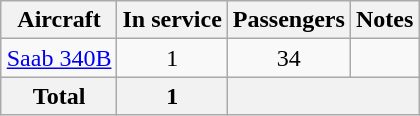<table class="wikitable" style="margin:0.5em auto; text-align:center">
<tr>
<th>Aircraft</th>
<th>In service</th>
<th>Passengers</th>
<th>Notes</th>
</tr>
<tr>
<td><a href='#'>Saab 340B</a></td>
<td>1</td>
<td>34</td>
<td></td>
</tr>
<tr>
<th>Total</th>
<th>1</th>
<th colspan=2></th>
</tr>
</table>
